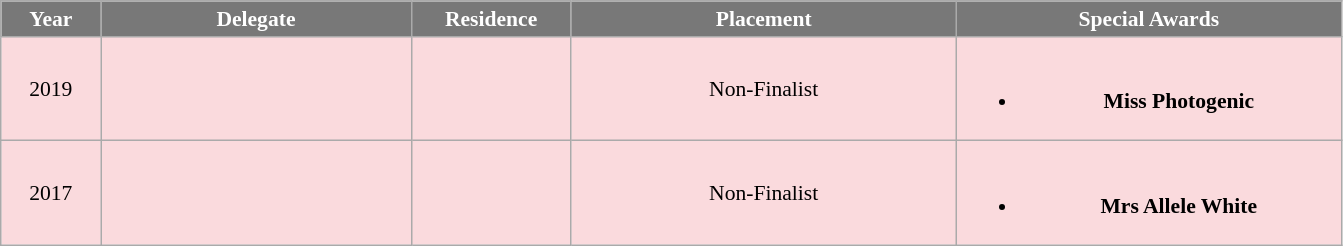<table class="wikitable sortable" style="font-size: 90%; text-align:center">
<tr>
<th width="60" style="background-color:#787878;color:#FFFFFF;">Year</th>
<th width="200" style="background-color:#787878;color:#FFFFFF;">Delegate</th>
<th width="100" style="background-color:#787878;color:#FFFFFF;">Residence</th>
<th width="250" style="background-color:#787878;color:#FFFFFF;">Placement</th>
<th width="250" style="background-color:#787878;color:#FFFFFF;">Special Awards</th>
</tr>
<tr style="background-color:#FADADD;: bold">
<td><strong></strong> 2019</td>
<td></td>
<td></td>
<td>Non-Finalist</td>
<td><br><ul><li><strong>Miss Photogenic</strong></li></ul></td>
</tr>
<tr style="background-color:#FADADD;: bold">
<td><strong></strong> 2017</td>
<td></td>
<td></td>
<td>Non-Finalist</td>
<td><br><ul><li><strong>Mrs Allele White</strong></li></ul></td>
</tr>
</table>
